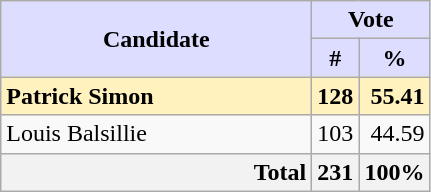<table class="wikitable">
<tr>
<th rowspan="2" width="200px" style="background:#ddf;">Candidate</th>
<th colspan="2" width="50px" style="background:#ddf;">Vote</th>
</tr>
<tr>
<th style="background:#ddf;">#</th>
<th style="background:#ddf;">%</th>
</tr>
<tr>
<td style="background:#fff2bf;"><strong>Patrick Simon</strong></td>
<td style="text-align:right;background:#fff2bf;"><strong>128</strong></td>
<td style="text-align:right;background:#fff2bf;"><strong>55.41</strong></td>
</tr>
<tr>
<td>Louis Balsillie </td>
<td style="text-align:right;">103</td>
<td style="text-align:right;">44.59</td>
</tr>
<tr>
<td style="text-align:right;background-color:#f2f2f2;"><strong>Total</strong></td>
<td style="text-align:right;background-color:#f2f2f2;"><strong>231</strong></td>
<td style="text-align:right;background-color:#f2f2f2;"><strong>100%</strong></td>
</tr>
</table>
